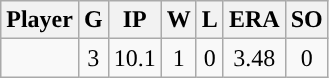<table class="wikitable sortable">
<tr>
<th>Player</th>
<th>G</th>
<th>IP</th>
<th>W</th>
<th>L</th>
<th>ERA</th>
<th>SO</th>
</tr>
<tr align="center">
<td></td>
<td>3</td>
<td>10.1</td>
<td>1</td>
<td>0</td>
<td>3.48</td>
<td>0</td>
</tr>
</table>
